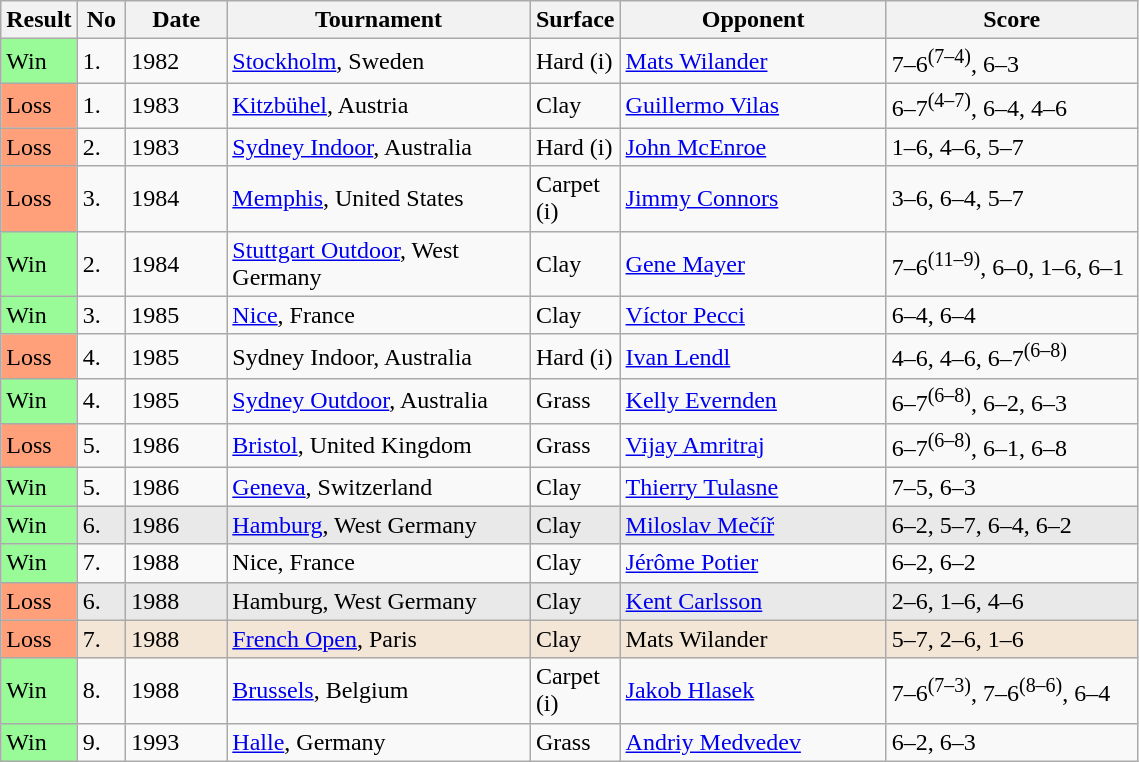<table class="sortable wikitable">
<tr>
<th>Result</th>
<th style="width:25px">No</th>
<th style="width:60px">Date</th>
<th style="width:195px">Tournament</th>
<th style="width:50px">Surface</th>
<th style="width:170px">Opponent</th>
<th style="width:160px" class="unsortable">Score</th>
</tr>
<tr>
<td style="background:#98fb98;">Win</td>
<td>1.</td>
<td>1982</td>
<td><a href='#'>Stockholm</a>, Sweden</td>
<td>Hard (i)</td>
<td> <a href='#'>Mats Wilander</a></td>
<td>7–6<sup>(7–4)</sup>, 6–3</td>
</tr>
<tr>
<td style="background:#ffa07a;">Loss</td>
<td>1.</td>
<td>1983</td>
<td><a href='#'>Kitzbühel</a>, Austria</td>
<td>Clay</td>
<td> <a href='#'>Guillermo Vilas</a></td>
<td>6–7<sup>(4–7)</sup>, 6–4, 4–6</td>
</tr>
<tr>
<td style="background:#ffa07a;">Loss</td>
<td>2.</td>
<td>1983</td>
<td><a href='#'>Sydney Indoor</a>, Australia</td>
<td>Hard (i)</td>
<td> <a href='#'>John McEnroe</a></td>
<td>1–6, 4–6, 5–7</td>
</tr>
<tr>
<td style="background:#ffa07a;">Loss</td>
<td>3.</td>
<td>1984</td>
<td><a href='#'>Memphis</a>, United States</td>
<td>Carpet (i)</td>
<td> <a href='#'>Jimmy Connors</a></td>
<td>3–6, 6–4, 5–7</td>
</tr>
<tr>
<td style="background:#98fb98;">Win</td>
<td>2.</td>
<td>1984</td>
<td><a href='#'>Stuttgart Outdoor</a>, West Germany</td>
<td>Clay</td>
<td> <a href='#'>Gene Mayer</a></td>
<td>7–6<sup>(11–9)</sup>, 6–0, 1–6, 6–1</td>
</tr>
<tr>
<td style="background:#98fb98;">Win</td>
<td>3.</td>
<td>1985</td>
<td><a href='#'>Nice</a>, France</td>
<td>Clay</td>
<td> <a href='#'>Víctor Pecci</a></td>
<td>6–4, 6–4</td>
</tr>
<tr>
<td style="background:#ffa07a;">Loss</td>
<td>4.</td>
<td>1985</td>
<td>Sydney Indoor, Australia</td>
<td>Hard (i)</td>
<td> <a href='#'>Ivan Lendl</a></td>
<td>4–6, 4–6, 6–7<sup>(6–8)</sup></td>
</tr>
<tr>
<td style="background:#98fb98;">Win</td>
<td>4.</td>
<td>1985</td>
<td><a href='#'>Sydney Outdoor</a>, Australia</td>
<td>Grass</td>
<td> <a href='#'>Kelly Evernden</a></td>
<td>6–7<sup>(6–8)</sup>, 6–2, 6–3</td>
</tr>
<tr>
<td style="background:#ffa07a;">Loss</td>
<td>5.</td>
<td>1986</td>
<td><a href='#'>Bristol</a>, United Kingdom</td>
<td>Grass</td>
<td> <a href='#'>Vijay Amritraj</a></td>
<td>6–7<sup>(6–8)</sup>, 6–1, 6–8</td>
</tr>
<tr>
<td style="background:#98fb98;">Win</td>
<td>5.</td>
<td>1986</td>
<td><a href='#'>Geneva</a>, Switzerland</td>
<td>Clay</td>
<td> <a href='#'>Thierry Tulasne</a></td>
<td>7–5, 6–3</td>
</tr>
<tr style="background:#e9e9e9;">
<td style="background:#98fb98;">Win</td>
<td>6.</td>
<td>1986</td>
<td><a href='#'>Hamburg</a>, West Germany</td>
<td>Clay</td>
<td> <a href='#'>Miloslav Mečíř</a></td>
<td>6–2, 5–7, 6–4, 6–2</td>
</tr>
<tr>
<td style="background:#98fb98;">Win</td>
<td>7.</td>
<td>1988</td>
<td>Nice, France</td>
<td>Clay</td>
<td> <a href='#'>Jérôme Potier</a></td>
<td>6–2, 6–2</td>
</tr>
<tr style="background:#e9e9e9;">
<td style="background:#ffa07a;">Loss</td>
<td>6.</td>
<td>1988</td>
<td>Hamburg, West Germany</td>
<td>Clay</td>
<td> <a href='#'>Kent Carlsson</a></td>
<td>2–6, 1–6, 4–6</td>
</tr>
<tr style="background:#f3e6d7;">
<td style="background:#ffa07a;">Loss</td>
<td>7.</td>
<td>1988</td>
<td><a href='#'>French Open</a>, Paris</td>
<td>Clay</td>
<td> Mats Wilander</td>
<td>5–7, 2–6, 1–6</td>
</tr>
<tr>
<td style="background:#98fb98;">Win</td>
<td>8.</td>
<td>1988</td>
<td><a href='#'>Brussels</a>, Belgium</td>
<td>Carpet (i)</td>
<td> <a href='#'>Jakob Hlasek</a></td>
<td>7–6<sup>(7–3)</sup>, 7–6<sup>(8–6)</sup>, 6–4</td>
</tr>
<tr>
<td style="background:#98fb98;">Win</td>
<td>9.</td>
<td>1993</td>
<td><a href='#'>Halle</a>, Germany</td>
<td>Grass</td>
<td> <a href='#'>Andriy Medvedev</a></td>
<td>6–2, 6–3</td>
</tr>
</table>
